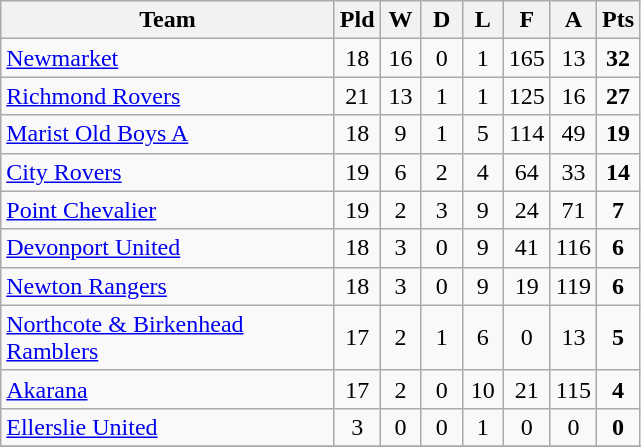<table class="wikitable" style="text-align:center;">
<tr>
<th width=215>Team</th>
<th width=20 abbr="Played">Pld</th>
<th width=20 abbr="Won">W</th>
<th width=20 abbr="Drawn">D</th>
<th width=20 abbr="Lost">L</th>
<th width=20 abbr="For">F</th>
<th width=20 abbr="Against">A</th>
<th width=20 abbr="Points">Pts</th>
</tr>
<tr>
<td style="text-align:left;"><a href='#'>Newmarket</a></td>
<td>18</td>
<td>16</td>
<td>0</td>
<td>1</td>
<td>165</td>
<td>13</td>
<td><strong>32</strong></td>
</tr>
<tr>
<td style="text-align:left;"><a href='#'>Richmond Rovers</a></td>
<td>21</td>
<td>13</td>
<td>1</td>
<td>1</td>
<td>125</td>
<td>16</td>
<td><strong>27</strong></td>
</tr>
<tr>
<td style="text-align:left;"><a href='#'>Marist Old Boys A</a></td>
<td>18</td>
<td>9</td>
<td>1</td>
<td>5</td>
<td>114</td>
<td>49</td>
<td><strong>19</strong></td>
</tr>
<tr>
<td style="text-align:left;"><a href='#'>City Rovers</a></td>
<td>19</td>
<td>6</td>
<td>2</td>
<td>4</td>
<td>64</td>
<td>33</td>
<td><strong>14</strong></td>
</tr>
<tr>
<td style="text-align:left;"><a href='#'>Point Chevalier</a></td>
<td>19</td>
<td>2</td>
<td>3</td>
<td>9</td>
<td>24</td>
<td>71</td>
<td><strong>7</strong></td>
</tr>
<tr>
<td style="text-align:left;"><a href='#'>Devonport United</a></td>
<td>18</td>
<td>3</td>
<td>0</td>
<td>9</td>
<td>41</td>
<td>116</td>
<td><strong>6</strong></td>
</tr>
<tr>
<td style="text-align:left;"><a href='#'>Newton Rangers</a></td>
<td>18</td>
<td>3</td>
<td>0</td>
<td>9</td>
<td>19</td>
<td>119</td>
<td><strong>6</strong></td>
</tr>
<tr>
<td style="text-align:left;"><a href='#'>Northcote & Birkenhead Ramblers</a></td>
<td>17</td>
<td>2</td>
<td>1</td>
<td>6</td>
<td>0</td>
<td>13</td>
<td><strong>5</strong></td>
</tr>
<tr>
<td style="text-align:left;"><a href='#'>Akarana</a></td>
<td>17</td>
<td>2</td>
<td>0</td>
<td>10</td>
<td>21</td>
<td>115</td>
<td><strong>4</strong></td>
</tr>
<tr>
<td style="text-align:left;"><a href='#'>Ellerslie United</a></td>
<td>3</td>
<td>0</td>
<td>0</td>
<td>1</td>
<td>0</td>
<td>0</td>
<td><strong>0</strong></td>
</tr>
<tr>
</tr>
</table>
